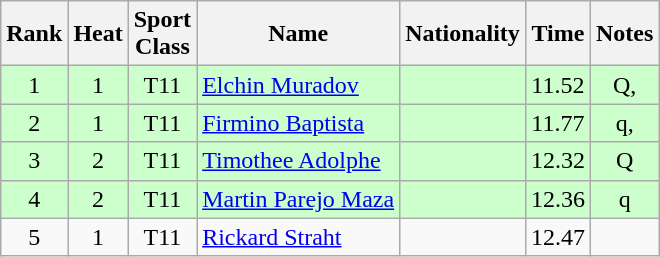<table class="wikitable sortable" style="text-align:center">
<tr>
<th>Rank</th>
<th>Heat</th>
<th>Sport<br>Class</th>
<th>Name</th>
<th>Nationality</th>
<th>Time</th>
<th>Notes</th>
</tr>
<tr bgcolor=ccffcc>
<td>1</td>
<td>1</td>
<td>T11</td>
<td align=left><a href='#'>Elchin Muradov</a></td>
<td align=left></td>
<td>11.52</td>
<td>Q,</td>
</tr>
<tr bgcolor=ccffcc>
<td>2</td>
<td>1</td>
<td>T11</td>
<td align=left><a href='#'>Firmino Baptista</a></td>
<td align=left></td>
<td>11.77</td>
<td>q, </td>
</tr>
<tr bgcolor=ccffcc>
<td>3</td>
<td>2</td>
<td>T11</td>
<td align=left><a href='#'>Timothee Adolphe</a></td>
<td align=left></td>
<td>12.32</td>
<td>Q</td>
</tr>
<tr bgcolor=ccffcc>
<td>4</td>
<td>2</td>
<td>T11</td>
<td align=left><a href='#'>Martin Parejo Maza</a></td>
<td align=left></td>
<td>12.36</td>
<td>q</td>
</tr>
<tr>
<td>5</td>
<td>1</td>
<td>T11</td>
<td align=left><a href='#'>Rickard Straht</a></td>
<td align=left></td>
<td>12.47</td>
<td></td>
</tr>
</table>
